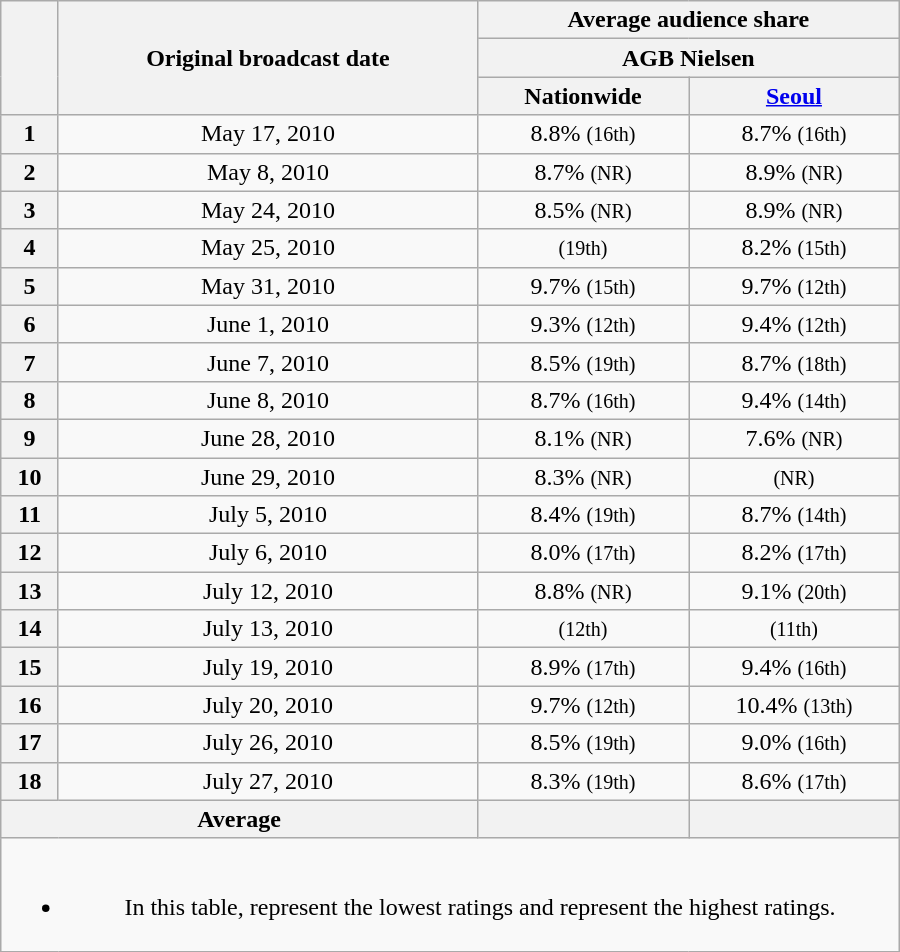<table class="wikitable" style="margin-left:auto; margin-right:auto; width:600px; text-align:center">
<tr>
<th rowspan="3" scope="col"></th>
<th rowspan="3" scope="col">Original broadcast date</th>
<th colspan="2">Average audience share</th>
</tr>
<tr>
<th colspan="2">AGB Nielsen</th>
</tr>
<tr>
<th>Nationwide</th>
<th><a href='#'>Seoul</a></th>
</tr>
<tr>
<th scope="col">1</th>
<td>May 17, 2010</td>
<td>8.8% <small>(16th)</small></td>
<td>8.7% <small>(16th)</small></td>
</tr>
<tr>
<th>2</th>
<td>May 8, 2010</td>
<td>8.7% <small>(NR)</small></td>
<td>8.9% <small>(NR)</small></td>
</tr>
<tr>
<th>3</th>
<td>May 24, 2010</td>
<td>8.5% <small>(NR)</small></td>
<td>8.9% <small>(NR)</small></td>
</tr>
<tr>
<th>4</th>
<td>May 25, 2010</td>
<td> <small>(19th)</small></td>
<td>8.2% <small>(15th)</small></td>
</tr>
<tr>
<th>5</th>
<td>May 31, 2010</td>
<td>9.7% <small>(15th)</small></td>
<td>9.7% <small>(12th)</small></td>
</tr>
<tr>
<th>6</th>
<td>June 1, 2010</td>
<td>9.3% <small>(12th)</small></td>
<td>9.4% <small>(12th)</small></td>
</tr>
<tr>
<th>7</th>
<td>June 7, 2010</td>
<td>8.5% <small>(19th)</small></td>
<td>8.7% <small>(18th)</small></td>
</tr>
<tr>
<th>8</th>
<td>June 8, 2010</td>
<td>8.7% <small>(16th)</small></td>
<td>9.4% <small>(14th)</small></td>
</tr>
<tr>
<th>9</th>
<td>June 28, 2010</td>
<td>8.1% <small>(NR)</small></td>
<td>7.6% <small>(NR)</small></td>
</tr>
<tr>
<th>10</th>
<td>June 29, 2010</td>
<td>8.3% <small>(NR)</small></td>
<td> <small>(NR)</small></td>
</tr>
<tr>
<th>11</th>
<td>July 5, 2010</td>
<td>8.4% <small>(19th)</small></td>
<td>8.7% <small>(14th)</small></td>
</tr>
<tr>
<th>12</th>
<td>July 6, 2010</td>
<td>8.0% <small>(17th)</small></td>
<td>8.2% <small>(17th)</small></td>
</tr>
<tr>
<th>13</th>
<td>July 12, 2010</td>
<td>8.8% <small>(NR)</small></td>
<td>9.1% <small>(20th)</small></td>
</tr>
<tr>
<th>14</th>
<td>July 13, 2010</td>
<td> <small>(12th)</small></td>
<td> <small>(11th)</small></td>
</tr>
<tr>
<th>15</th>
<td>July 19, 2010</td>
<td>8.9% <small>(17th)</small></td>
<td>9.4% <small>(16th)</small></td>
</tr>
<tr>
<th>16</th>
<td>July 20, 2010</td>
<td>9.7% <small>(12th)</small></td>
<td>10.4% <small>(13th)</small></td>
</tr>
<tr>
<th>17</th>
<td>July 26, 2010</td>
<td>8.5% <small>(19th)</small></td>
<td>9.0% <small>(16th)</small></td>
</tr>
<tr>
<th>18</th>
<td>July 27, 2010</td>
<td>8.3% <small>(19th)</small></td>
<td>8.6% <small>(17th)</small></td>
</tr>
<tr>
<th colspan="2">Average</th>
<th></th>
<th></th>
</tr>
<tr>
<td colspan="4"><br><ul><li>In this table,  represent the lowest ratings and  represent the highest ratings.</li></ul></td>
</tr>
</table>
